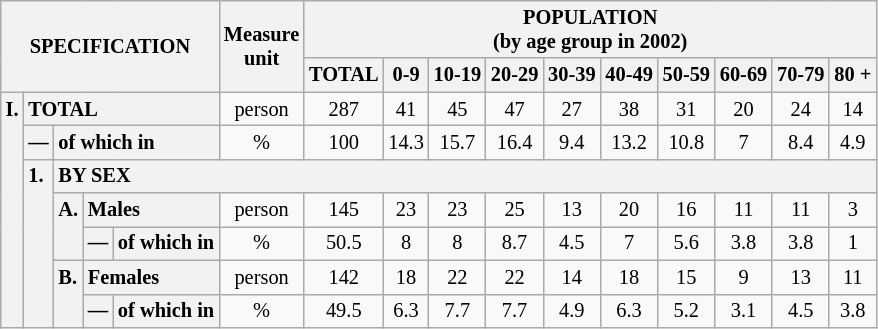<table class="wikitable" style="font-size:85%; text-align:center">
<tr>
<th rowspan="2" colspan="5">SPECIFICATION</th>
<th rowspan="2">Measure<br> unit</th>
<th colspan="10" rowspan="1">POPULATION<br> (by age group in 2002)</th>
</tr>
<tr>
<th>TOTAL</th>
<th>0-9</th>
<th>10-19</th>
<th>20-29</th>
<th>30-39</th>
<th>40-49</th>
<th>50-59</th>
<th>60-69</th>
<th>70-79</th>
<th>80 +</th>
</tr>
<tr>
<th style="text-align:left" valign="top" rowspan="7">I.</th>
<th style="text-align:left" colspan="4">TOTAL</th>
<td>person</td>
<td>287</td>
<td>41</td>
<td>45</td>
<td>47</td>
<td>27</td>
<td>38</td>
<td>31</td>
<td>20</td>
<td>24</td>
<td>14</td>
</tr>
<tr>
<th style="text-align:left" valign="top">—</th>
<th style="text-align:left" colspan="3">of which in</th>
<td>%</td>
<td>100</td>
<td>14.3</td>
<td>15.7</td>
<td>16.4</td>
<td>9.4</td>
<td>13.2</td>
<td>10.8</td>
<td>7</td>
<td>8.4</td>
<td>4.9</td>
</tr>
<tr>
<th style="text-align:left" valign="top" rowspan="5">1.</th>
<th style="text-align:left" colspan="14">BY SEX</th>
</tr>
<tr>
<th style="text-align:left" valign="top" rowspan="2">A.</th>
<th style="text-align:left" colspan="2">Males</th>
<td>person</td>
<td>145</td>
<td>23</td>
<td>23</td>
<td>25</td>
<td>13</td>
<td>20</td>
<td>16</td>
<td>11</td>
<td>11</td>
<td>3</td>
</tr>
<tr>
<th style="text-align:left" valign="top">—</th>
<th style="text-align:left" colspan="1">of which in</th>
<td>%</td>
<td>50.5</td>
<td>8</td>
<td>8</td>
<td>8.7</td>
<td>4.5</td>
<td>7</td>
<td>5.6</td>
<td>3.8</td>
<td>3.8</td>
<td>1</td>
</tr>
<tr>
<th style="text-align:left" valign="top" rowspan="2">B.</th>
<th style="text-align:left" colspan="2">Females</th>
<td>person</td>
<td>142</td>
<td>18</td>
<td>22</td>
<td>22</td>
<td>14</td>
<td>18</td>
<td>15</td>
<td>9</td>
<td>13</td>
<td>11</td>
</tr>
<tr>
<th style="text-align:left" valign="top">—</th>
<th style="text-align:left" colspan="1">of which in</th>
<td>%</td>
<td>49.5</td>
<td>6.3</td>
<td>7.7</td>
<td>7.7</td>
<td>4.9</td>
<td>6.3</td>
<td>5.2</td>
<td>3.1</td>
<td>4.5</td>
<td>3.8</td>
</tr>
</table>
